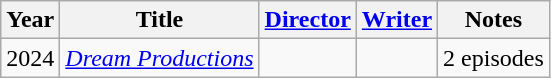<table class="wikitable">
<tr>
<th>Year</th>
<th>Title</th>
<th><a href='#'>Director</a></th>
<th><a href='#'>Writer</a></th>
<th>Notes</th>
</tr>
<tr>
<td>2024</td>
<td><em><a href='#'>Dream Productions</a></em></td>
<td></td>
<td></td>
<td>2 episodes</td>
</tr>
</table>
